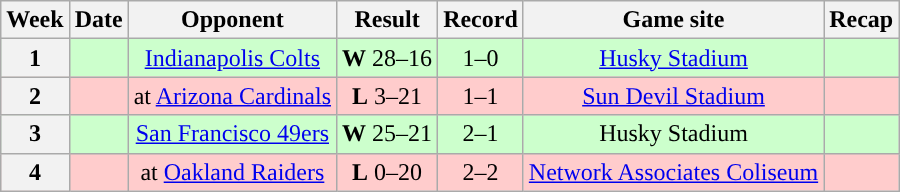<table class="wikitable" style="text-align:center">
<tr>
<th>Week</th>
<th>Date</th>
<th>Opponent</th>
<th>Result</th>
<th>Record</th>
<th>Game site</th>
<th>Recap</th>
</tr>
<tr style="background:#cfc">
<th>1</th>
<td></td>
<td><a href='#'>Indianapolis Colts</a></td>
<td><strong>W</strong> 28–16</td>
<td>1–0</td>
<td><a href='#'>Husky Stadium</a></td>
<td></td>
</tr>
<tr style="background:#fcc">
<th>2</th>
<td></td>
<td>at <a href='#'>Arizona Cardinals</a></td>
<td><strong>L</strong> 3–21</td>
<td>1–1</td>
<td><a href='#'>Sun Devil Stadium</a></td>
<td></td>
</tr>
<tr style="background:#cfc">
<th>3</th>
<td></td>
<td><a href='#'>San Francisco 49ers</a></td>
<td><strong>W</strong> 25–21</td>
<td>2–1</td>
<td>Husky Stadium</td>
<td></td>
</tr>
<tr style="background:#fcc">
<th>4</th>
<td></td>
<td>at <a href='#'>Oakland Raiders</a></td>
<td><strong>L</strong> 0–20</td>
<td>2–2</td>
<td><a href='#'>Network Associates Coliseum</a></td>
<td></td>
</tr>
</table>
